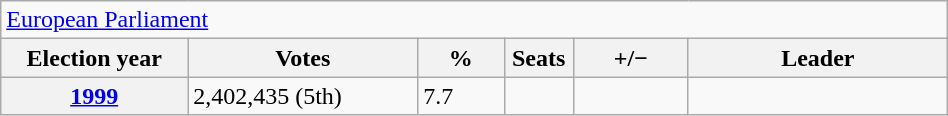<table class=wikitable style="width:50%; border:1px #AAAAFF solid">
<tr>
<td colspan=6><a href='#'>European Parliament</a></td>
</tr>
<tr>
<th width=13%>Election year</th>
<th width=16%>Votes</th>
<th width=6%>%</th>
<th width=1%>Seats</th>
<th width=8%>+/−</th>
<th width=18%>Leader</th>
</tr>
<tr>
<th><a href='#'>1999</a></th>
<td>2,402,435 (5th)</td>
<td>7.7</td>
<td></td>
<td></td>
<td></td>
</tr>
</table>
